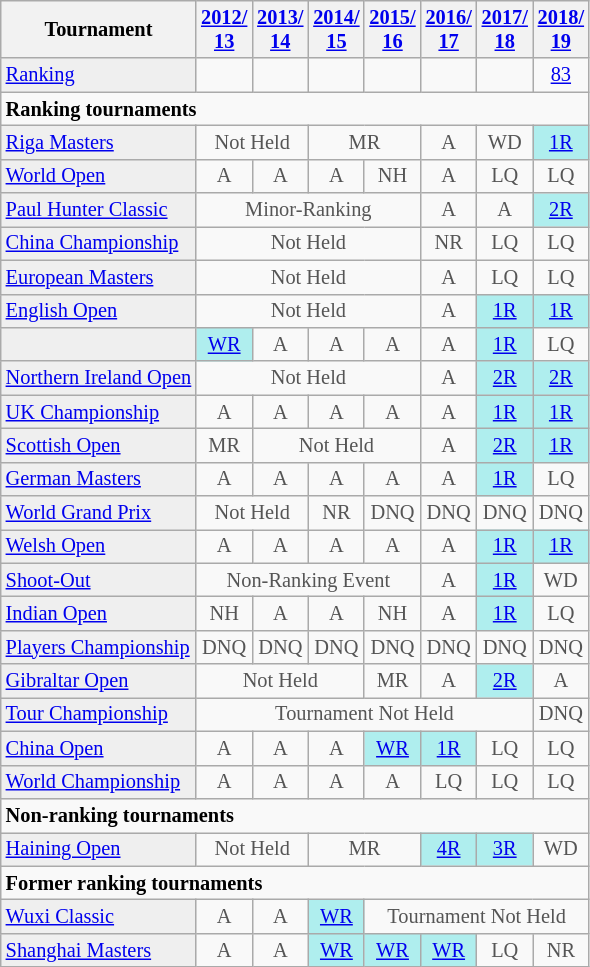<table class="wikitable"  style="font-size:85%;">
<tr>
<th>Tournament</th>
<th><a href='#'>2012/<br>13</a></th>
<th><a href='#'>2013/<br>14</a></th>
<th><a href='#'>2014/<br>15</a></th>
<th><a href='#'>2015/<br>16</a></th>
<th><a href='#'>2016/<br>17</a></th>
<th><a href='#'>2017/<br>18</a></th>
<th><a href='#'>2018/<br>19</a></th>
</tr>
<tr>
<td style="background:#EFEFEF;"><a href='#'>Ranking</a></td>
<td align="center"></td>
<td align="center"></td>
<td align="center"></td>
<td align="center"></td>
<td align="center"></td>
<td align="center"></td>
<td align="center"><a href='#'>83</a></td>
</tr>
<tr>
<td colspan="10"><strong>Ranking tournaments</strong></td>
</tr>
<tr>
<td style="background:#EFEFEF;"><a href='#'>Riga Masters</a></td>
<td colspan="2" style="text-align:center; color:#555555;">Not Held</td>
<td colspan="2" style="text-align:center; color:#555555;">MR</td>
<td align="center" style="color:#555555;">A</td>
<td align="center" style="color:#555555;">WD</td>
<td align="center" style="background:#afeeee;"><a href='#'>1R</a></td>
</tr>
<tr>
<td style="background:#EFEFEF;"><a href='#'>World Open</a></td>
<td align="center" style="color:#555555;">A</td>
<td align="center" style="color:#555555;">A</td>
<td align="center" style="color:#555555;">A</td>
<td align="center" style="color:#555555;">NH</td>
<td align="center" style="color:#555555;">A</td>
<td align="center" style="color:#555555;">LQ</td>
<td align="center" style="color:#555555;">LQ</td>
</tr>
<tr>
<td style="background:#EFEFEF;"><a href='#'>Paul Hunter Classic</a></td>
<td colspan="4" style="text-align:center;color:#555555;">Minor-Ranking</td>
<td align="center" style="color:#555555;">A</td>
<td align="center" style="color:#555555;">A</td>
<td align="center" style="background:#afeeee;"><a href='#'>2R</a></td>
</tr>
<tr>
<td style="background:#EFEFEF;"><a href='#'>China Championship</a></td>
<td colspan="4" style="text-align:center; color:#555555;">Not Held</td>
<td align="center" style="color:#555555;">NR</td>
<td align="center" style="color:#555555;">LQ</td>
<td align="center" style="color:#555555;">LQ</td>
</tr>
<tr>
<td style="background:#EFEFEF;"><a href='#'>European Masters</a></td>
<td colspan="4" align="center" style="color:#555555;">Not Held</td>
<td align="center" style="color:#555555;">A</td>
<td align="center" style="color:#555555;">LQ</td>
<td align="center" style="color:#555555;">LQ</td>
</tr>
<tr>
<td style="background:#EFEFEF;"><a href='#'>English Open</a></td>
<td colspan="4" align="center" style="color:#555555;">Not Held</td>
<td align="center" style="color:#555555;">A</td>
<td style="text-align:center; background:#afeeee;"><a href='#'>1R</a></td>
<td style="text-align:center; background:#afeeee;"><a href='#'>1R</a></td>
</tr>
<tr>
<td style="background:#EFEFEF;"></td>
<td align="center" style="background:#afeeee;"><a href='#'>WR</a></td>
<td align="center" style="color:#555555;">A</td>
<td align="center" style="color:#555555;">A</td>
<td align="center" style="color:#555555;">A</td>
<td align="center" style="color:#555555;">A</td>
<td align="center" style="background:#afeeee;"><a href='#'>1R</a></td>
<td align="center" style="color:#555555;">LQ</td>
</tr>
<tr>
<td style="background:#EFEFEF;"><a href='#'>Northern Ireland Open</a></td>
<td colspan="4" align="center" style="color:#555555;">Not Held</td>
<td align="center" style="color:#555555;">A</td>
<td align="center" style="background:#afeeee;"><a href='#'>2R</a></td>
<td align="center" style="background:#afeeee;"><a href='#'>2R</a></td>
</tr>
<tr>
<td style="background:#EFEFEF;"><a href='#'>UK Championship</a></td>
<td align="center" style="color:#555555;">A</td>
<td align="center" style="color:#555555;">A</td>
<td align="center" style="color:#555555;">A</td>
<td align="center" style="color:#555555;">A</td>
<td align="center" style="color:#555555;">A</td>
<td align="center" style="background:#afeeee;"><a href='#'>1R</a></td>
<td align="center" style="background:#afeeee;"><a href='#'>1R</a></td>
</tr>
<tr>
<td style="background:#EFEFEF;"><a href='#'>Scottish Open</a></td>
<td align="center" style="color:#555555;">MR</td>
<td colspan="3" align="center" style="color:#555555;">Not Held</td>
<td align="center" style="color:#555555;">A</td>
<td align="center" style="background:#afeeee;"><a href='#'>2R</a></td>
<td align="center" style="background:#afeeee;"><a href='#'>1R</a></td>
</tr>
<tr>
<td style="background:#EFEFEF;"><a href='#'>German Masters</a></td>
<td align="center" style="color:#555555;">A</td>
<td align="center" style="color:#555555;">A</td>
<td align="center" style="color:#555555;">A</td>
<td align="center" style="color:#555555;">A</td>
<td align="center" style="color:#555555;">A</td>
<td align="center" style="background:#afeeee;"><a href='#'>1R</a></td>
<td align="center" style="color:#555555;">LQ</td>
</tr>
<tr>
<td style="background:#EFEFEF;"><a href='#'>World Grand Prix</a></td>
<td colspan="2" align="center" style="color:#555555;">Not Held</td>
<td align="center" style="color:#555555;">NR</td>
<td align="center" style="color:#555555;">DNQ</td>
<td align="center" style="color:#555555;">DNQ</td>
<td align="center" style="color:#555555;">DNQ</td>
<td align="center" style="color:#555555;">DNQ</td>
</tr>
<tr>
<td style="background:#EFEFEF;"><a href='#'>Welsh Open</a></td>
<td align="center" style="color:#555555;">A</td>
<td align="center" style="color:#555555;">A</td>
<td align="center" style="color:#555555;">A</td>
<td align="center" style="color:#555555;">A</td>
<td align="center" style="color:#555555;">A</td>
<td align="center" style="background:#afeeee;"><a href='#'>1R</a></td>
<td align="center" style="background:#afeeee;"><a href='#'>1R</a></td>
</tr>
<tr>
<td style="background:#EFEFEF;"><a href='#'>Shoot-Out</a></td>
<td colspan="4" align="center" style="color:#555555;">Non-Ranking Event</td>
<td align="center" style="color:#555555;">A</td>
<td align="center" style="background:#afeeee;"><a href='#'>1R</a></td>
<td style="text-align:center; color:#555555;">WD</td>
</tr>
<tr>
<td style="background:#EFEFEF;"><a href='#'>Indian Open</a></td>
<td align="center" style="color:#555555;">NH</td>
<td align="center" style="color:#555555;">A</td>
<td align="center" style="color:#555555;">A</td>
<td align="center" style="color:#555555;">NH</td>
<td align="center" style="color:#555555;">A</td>
<td align="center" style="background:#afeeee;"><a href='#'>1R</a></td>
<td align="center" style="color:#555555;">LQ</td>
</tr>
<tr>
<td style="background:#EFEFEF;"><a href='#'>Players Championship</a></td>
<td align="center" style="color:#555555;">DNQ</td>
<td align="center" style="color:#555555;">DNQ</td>
<td align="center" style="color:#555555;">DNQ</td>
<td align="center" style="color:#555555;">DNQ</td>
<td align="center" style="color:#555555;">DNQ</td>
<td align="center" style="color:#555555;">DNQ</td>
<td align="center" style="color:#555555;">DNQ</td>
</tr>
<tr>
<td style="background:#EFEFEF;"><a href='#'>Gibraltar Open</a></td>
<td colspan="3" align="center" style="color:#555555;">Not Held</td>
<td align="center" style="color:#555555;">MR</td>
<td align="center" style="color:#555555;">A</td>
<td align="center" style="background:#afeeee;"><a href='#'>2R</a></td>
<td align="center" style="color:#555555;">A</td>
</tr>
<tr>
<td style="background:#EFEFEF;"><a href='#'>Tour Championship</a></td>
<td colspan="6" align="center" style="color:#555555;">Tournament Not Held</td>
<td align="center" style="color:#555555;">DNQ</td>
</tr>
<tr>
<td style="background:#EFEFEF;"><a href='#'>China Open</a></td>
<td align="center" style="color:#555555;">A</td>
<td align="center" style="color:#555555;">A</td>
<td align="center" style="color:#555555;">A</td>
<td align="center" style="background:#afeeee;"><a href='#'>WR</a></td>
<td align="center" style="background:#afeeee;"><a href='#'>1R</a></td>
<td align="center" style="color:#555555;">LQ</td>
<td align="center" style="color:#555555;">LQ</td>
</tr>
<tr>
<td style="background:#EFEFEF;"><a href='#'>World Championship</a></td>
<td align="center" style="color:#555555;">A</td>
<td align="center" style="color:#555555;">A</td>
<td align="center" style="color:#555555;">A</td>
<td align="center" style="color:#555555;">A</td>
<td align="center" style="color:#555555;">LQ</td>
<td align="center" style="color:#555555;">LQ</td>
<td align="center" style="color:#555555;">LQ</td>
</tr>
<tr>
<td colspan="10"><strong>Non-ranking tournaments</strong></td>
</tr>
<tr>
<td style="background:#EFEFEF;"><a href='#'>Haining Open</a></td>
<td colspan="2" style="text-align:center; color:#555555;">Not Held</td>
<td colspan="2" style="text-align:center; color:#555555;">MR</td>
<td align="center" style="background:#afeeee;"><a href='#'>4R</a></td>
<td align="center" style="background:#afeeee;"><a href='#'>3R</a></td>
<td align="center" style="color:#555555;">WD</td>
</tr>
<tr>
<td colspan="10"><strong>Former ranking tournaments</strong></td>
</tr>
<tr>
<td style="background:#EFEFEF;"><a href='#'>Wuxi Classic</a></td>
<td align="center" style="color:#555555;">A</td>
<td align="center" style="color:#555555;">A</td>
<td align="center" style="background:#afeeee;"><a href='#'>WR</a></td>
<td colspan="30" style="text-align:center; color:#555555;">Tournament Not Held</td>
</tr>
<tr>
<td style="background:#EFEFEF;"><a href='#'>Shanghai Masters</a></td>
<td align="center" style="color:#555555;">A</td>
<td align="center" style="color:#555555;">A</td>
<td align="center" style="background:#afeeee;"><a href='#'>WR</a></td>
<td align="center" style="background:#afeeee;"><a href='#'>WR</a></td>
<td align="center" style="background:#afeeee;"><a href='#'>WR</a></td>
<td align="center" style="color:#555555;">LQ</td>
<td align="center" style="color:#555555;">NR</td>
</tr>
</table>
